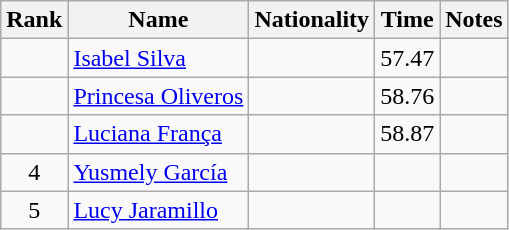<table class="wikitable sortable" style="text-align:center">
<tr>
<th>Rank</th>
<th>Name</th>
<th>Nationality</th>
<th>Time</th>
<th>Notes</th>
</tr>
<tr>
<td></td>
<td align=left><a href='#'>Isabel Silva</a></td>
<td align=left></td>
<td>57.47</td>
<td></td>
</tr>
<tr>
<td></td>
<td align=left><a href='#'>Princesa Oliveros</a></td>
<td align=left></td>
<td>58.76</td>
<td></td>
</tr>
<tr>
<td></td>
<td align=left><a href='#'>Luciana França</a></td>
<td align=left></td>
<td>58.87</td>
<td></td>
</tr>
<tr>
<td>4</td>
<td align=left><a href='#'>Yusmely García</a></td>
<td align=left></td>
<td></td>
<td></td>
</tr>
<tr>
<td>5</td>
<td align=left><a href='#'>Lucy Jaramillo</a></td>
<td align=left></td>
<td></td>
<td></td>
</tr>
</table>
